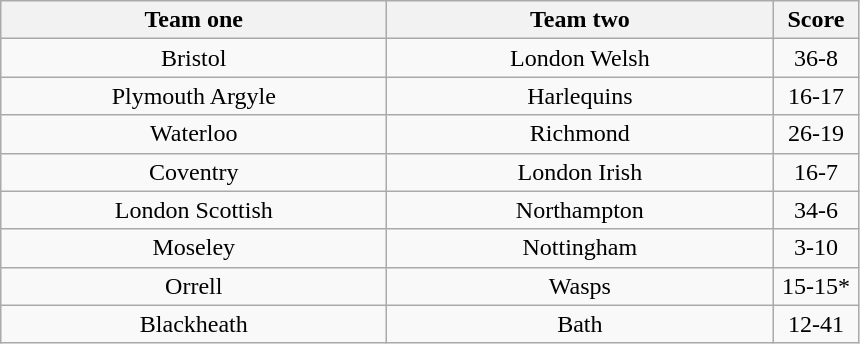<table class="wikitable" style="text-align: center">
<tr>
<th width=250>Team one</th>
<th width=250>Team two</th>
<th width=50>Score</th>
</tr>
<tr>
<td>Bristol</td>
<td>London Welsh</td>
<td>36-8</td>
</tr>
<tr>
<td>Plymouth Argyle</td>
<td>Harlequins</td>
<td>16-17</td>
</tr>
<tr>
<td>Waterloo</td>
<td>Richmond</td>
<td>26-19</td>
</tr>
<tr>
<td>Coventry</td>
<td>London Irish</td>
<td>16-7</td>
</tr>
<tr>
<td>London Scottish</td>
<td>Northampton</td>
<td>34-6</td>
</tr>
<tr>
<td>Moseley</td>
<td>Nottingham</td>
<td>3-10</td>
</tr>
<tr>
<td>Orrell</td>
<td>Wasps</td>
<td>15-15*</td>
</tr>
<tr>
<td>Blackheath</td>
<td>Bath</td>
<td>12-41</td>
</tr>
</table>
